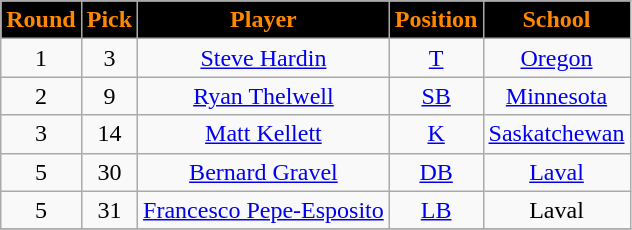<table class="wikitable sortable">
<tr>
<th style="background:black;color:#FF8800;">Round</th>
<th style="background:black;color:#FF8800;">Pick</th>
<th style="background:black;color:#FF8800;">Player</th>
<th style="background:black;color:#FF8800;">Position</th>
<th style="background:black;color:#FF8800;">School</th>
</tr>
<tr align="center">
<td align=center>1</td>
<td>3</td>
<td><a href='#'>Steve Hardin</a></td>
<td><a href='#'>T</a></td>
<td><a href='#'>Oregon</a></td>
</tr>
<tr align="center">
<td align=center>2</td>
<td>9</td>
<td><a href='#'>Ryan Thelwell</a></td>
<td><a href='#'>SB</a></td>
<td><a href='#'>Minnesota</a></td>
</tr>
<tr align="center">
<td align=center>3</td>
<td>14</td>
<td><a href='#'>Matt Kellett</a></td>
<td><a href='#'>K</a></td>
<td><a href='#'>Saskatchewan</a></td>
</tr>
<tr align="center">
<td align=center>5</td>
<td>30</td>
<td><a href='#'>Bernard Gravel</a></td>
<td><a href='#'>DB</a></td>
<td><a href='#'>Laval</a></td>
</tr>
<tr align="center">
<td align=center>5</td>
<td>31</td>
<td><a href='#'>Francesco Pepe-Esposito</a></td>
<td><a href='#'>LB</a></td>
<td>Laval</td>
</tr>
<tr>
</tr>
</table>
